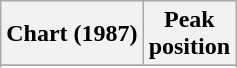<table class="wikitable sortable plainrowheaders">
<tr>
<th>Chart (1987)</th>
<th>Peak<br>position</th>
</tr>
<tr>
</tr>
<tr>
</tr>
</table>
